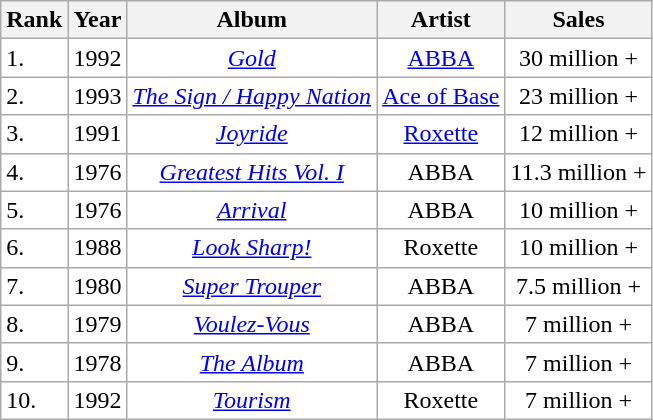<table class="wikitable" ! style="background:#fff">
<tr>
<th style="text-align:center;">Rank</th>
<th style="text-align:center;">Year</th>
<th style="text-align:center;">Album</th>
<th style="text-align:center;">Artist</th>
<th style="text-align:center;">Sales</th>
</tr>
<tr>
<td align="left">1.</td>
<td align="left">1992</td>
<td style="text-align:center;"><em><a href='#'>Gold</a></em></td>
<td style="text-align:center;"><a href='#'>ABBA</a></td>
<td style="text-align:center;">30 million +</td>
</tr>
<tr>
<td align="left">2.</td>
<td align="left">1993</td>
<td style="text-align:center;"><em><a href='#'>The Sign / Happy Nation</a></em></td>
<td style="text-align:center;"><a href='#'>Ace of Base</a></td>
<td style="text-align:center;">23 million +</td>
</tr>
<tr>
<td align="left">3.</td>
<td align="left">1991</td>
<td style="text-align:center;"><em><a href='#'>Joyride</a></em></td>
<td style="text-align:center;"><a href='#'>Roxette</a></td>
<td style="text-align:center;">12 million +</td>
</tr>
<tr>
<td align="left">4.</td>
<td align="left">1976</td>
<td style="text-align:center;"><em><a href='#'>Greatest Hits Vol. I</a></em></td>
<td style="text-align:center;">ABBA</td>
<td style="text-align:center;">11.3 million +</td>
</tr>
<tr>
<td align="left">5.</td>
<td align="left">1976</td>
<td style="text-align:center;"><em><a href='#'>Arrival</a></em></td>
<td style="text-align:center;">ABBA</td>
<td style="text-align:center;">10 million +</td>
</tr>
<tr>
<td align="left">6.</td>
<td align="left">1988</td>
<td style="text-align:center;"><em><a href='#'>Look Sharp!</a></em></td>
<td style="text-align:center;">Roxette</td>
<td style="text-align:center;">10 million +</td>
</tr>
<tr>
<td align="left">7.</td>
<td align="left">1980</td>
<td style="text-align:center;"><em><a href='#'>Super Trouper</a></em></td>
<td style="text-align:center;">ABBA</td>
<td style="text-align:center;">7.5 million +</td>
</tr>
<tr>
<td align="left">8.</td>
<td align="left">1979</td>
<td style="text-align:center;"><em><a href='#'>Voulez-Vous</a></em></td>
<td style="text-align:center;">ABBA</td>
<td style="text-align:center;">7 million +</td>
</tr>
<tr>
<td align="left">9.</td>
<td align="left">1978</td>
<td style="text-align:center;"><em><a href='#'>The Album</a></em></td>
<td style="text-align:center;">ABBA</td>
<td style="text-align:center;">7 million +</td>
</tr>
<tr>
<td align="left">10.</td>
<td align="left">1992</td>
<td style="text-align:center;"><em><a href='#'>Tourism</a></em></td>
<td style="text-align:center;">Roxette</td>
<td style="text-align:center;">7 million +</td>
</tr>
</table>
